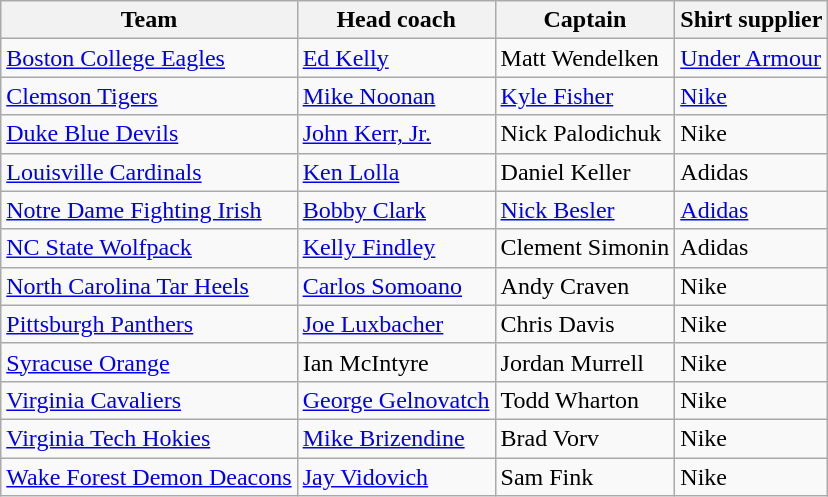<table class="wikitable sortable" style="text-align: left;">
<tr>
<th>Team</th>
<th>Head coach</th>
<th>Captain</th>
<th>Shirt supplier</th>
</tr>
<tr>
<td><a href='#'>Boston College Eagles</a></td>
<td> <a href='#'>Ed Kelly</a></td>
<td> Matt Wendelken</td>
<td> <a href='#'>Under Armour</a></td>
</tr>
<tr>
<td><a href='#'>Clemson Tigers</a></td>
<td> <a href='#'>Mike Noonan</a></td>
<td> <a href='#'>Kyle Fisher</a></td>
<td> <a href='#'>Nike</a></td>
</tr>
<tr>
<td><a href='#'>Duke Blue Devils</a></td>
<td> <a href='#'>John Kerr, Jr.</a></td>
<td> Nick Palodichuk</td>
<td> Nike</td>
</tr>
<tr>
<td><a href='#'>Louisville Cardinals</a></td>
<td> <a href='#'>Ken Lolla</a></td>
<td> Daniel Keller</td>
<td> Adidas</td>
</tr>
<tr>
<td><a href='#'>Notre Dame Fighting Irish</a></td>
<td> <a href='#'>Bobby Clark</a></td>
<td> <a href='#'>Nick Besler</a></td>
<td> <a href='#'>Adidas</a></td>
</tr>
<tr>
<td><a href='#'>NC State Wolfpack</a></td>
<td> <a href='#'>Kelly Findley</a></td>
<td> Clement Simonin</td>
<td> Adidas</td>
</tr>
<tr>
<td><a href='#'>North Carolina Tar Heels</a></td>
<td> <a href='#'>Carlos Somoano</a></td>
<td> Andy Craven</td>
<td> Nike</td>
</tr>
<tr>
<td><a href='#'>Pittsburgh Panthers</a></td>
<td> <a href='#'>Joe Luxbacher</a></td>
<td> Chris Davis</td>
<td> Nike</td>
</tr>
<tr>
<td><a href='#'>Syracuse Orange</a></td>
<td> Ian McIntyre</td>
<td> Jordan Murrell</td>
<td> Nike</td>
</tr>
<tr>
<td><a href='#'>Virginia Cavaliers</a></td>
<td> <a href='#'>George Gelnovatch</a></td>
<td> Todd Wharton</td>
<td> Nike</td>
</tr>
<tr>
<td><a href='#'>Virginia Tech Hokies</a></td>
<td> <a href='#'>Mike Brizendine</a></td>
<td> Brad Vorv</td>
<td> Nike</td>
</tr>
<tr>
<td><a href='#'>Wake Forest Demon Deacons</a></td>
<td> <a href='#'>Jay Vidovich</a></td>
<td> Sam Fink</td>
<td> Nike</td>
</tr>
</table>
